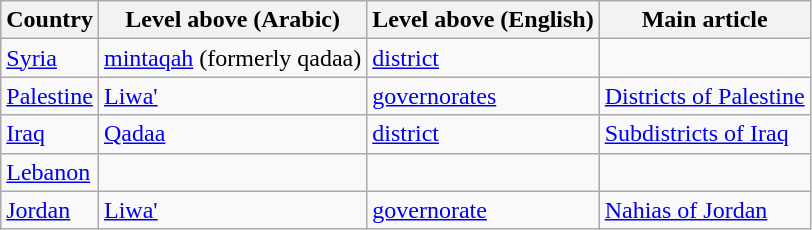<table class="wikitable sortable">
<tr>
<th>Country</th>
<th>Level above (Arabic)</th>
<th>Level above (English)</th>
<th>Main article</th>
</tr>
<tr>
<td><a href='#'>Syria</a></td>
<td><a href='#'>mintaqah</a> (formerly qadaa)</td>
<td><a href='#'>district</a></td>
<td></td>
</tr>
<tr>
<td><a href='#'>Palestine</a></td>
<td><a href='#'>Liwa'</a></td>
<td><a href='#'>governorates</a></td>
<td><a href='#'>Districts of Palestine</a></td>
</tr>
<tr>
<td><a href='#'>Iraq</a></td>
<td><a href='#'>Qadaa</a></td>
<td><a href='#'>district</a></td>
<td><a href='#'>Subdistricts of Iraq</a></td>
</tr>
<tr>
<td><a href='#'>Lebanon</a></td>
<td></td>
<td></td>
<td></td>
</tr>
<tr>
<td><a href='#'>Jordan</a></td>
<td><a href='#'>Liwa'</a></td>
<td><a href='#'>governorate</a></td>
<td><a href='#'>Nahias of Jordan</a></td>
</tr>
</table>
